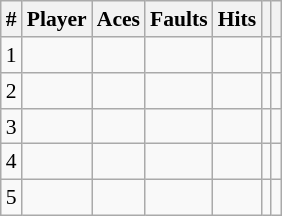<table class="wikitable sortable" style="text-align:right; display:inline-table; font-size:90%">
<tr>
<th>#</th>
<th>Player</th>
<th>Aces</th>
<th>Faults</th>
<th>Hits</th>
<th></th>
<th></th>
</tr>
<tr>
<td align=center>1</td>
<td></td>
<td align=center></td>
<td align=center></td>
<td align=center></td>
<td align=center></td>
<td align=center></td>
</tr>
<tr>
<td align=center>2</td>
<td></td>
<td align=center></td>
<td align=center></td>
<td align=center></td>
<td align=center></td>
<td align=center></td>
</tr>
<tr>
<td align=center>3</td>
<td></td>
<td align=center></td>
<td align=center></td>
<td align=center></td>
<td align=center></td>
<td align=center></td>
</tr>
<tr>
<td align=center>4</td>
<td></td>
<td align=center></td>
<td align=center></td>
<td align=center></td>
<td align=center></td>
<td align=center></td>
</tr>
<tr>
<td align=center>5</td>
<td></td>
<td align=center></td>
<td align=center></td>
<td align=center></td>
<td align=center></td>
<td align=center></td>
</tr>
</table>
